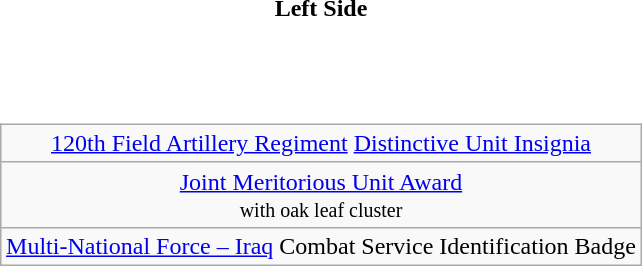<table class="toccolours collapsible collapsed" style="width:100%; background:transparent;">
<tr>
<th colspan=>Left Side</th>
</tr>
<tr>
<td colspan="2"><br><table style="margin:1em auto; text-align:center;">
<tr>
<td colspan="3"></td>
</tr>
<tr>
<td colspan="3"></td>
</tr>
<tr>
<td colspan="3"></td>
</tr>
</table>
<table class="wikitable" style="margin:1em auto; text-align:center;">
<tr>
<td colspan="5"><a href='#'>120th Field Artillery Regiment</a> <a href='#'>Distinctive Unit Insignia</a></td>
</tr>
<tr>
<td colspan="5"><a href='#'>Joint Meritorious Unit Award</a><br><small>with oak leaf cluster</small></td>
</tr>
<tr>
<td colspan="5"><a href='#'>Multi-National Force – Iraq</a> Combat Service Identification Badge</td>
</tr>
</table>
</td>
</tr>
</table>
